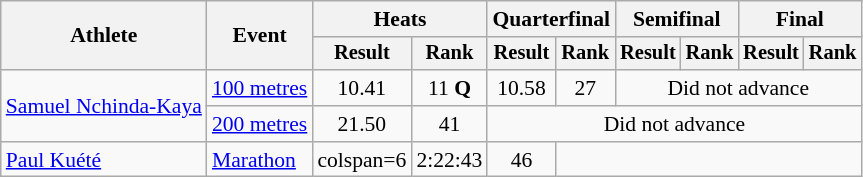<table class="wikitable" style="font-size:90%">
<tr>
<th rowspan="2">Athlete</th>
<th rowspan="2">Event</th>
<th colspan="2">Heats</th>
<th colspan="2">Quarterfinal</th>
<th colspan="2">Semifinal</th>
<th colspan="2">Final</th>
</tr>
<tr style="font-size:95%">
<th>Result</th>
<th>Rank</th>
<th>Result</th>
<th>Rank</th>
<th>Result</th>
<th>Rank</th>
<th>Result</th>
<th>Rank</th>
</tr>
<tr align=center>
<td align=left rowspan=2><a href='#'>Samuel Nchinda-Kaya</a></td>
<td align=left><a href='#'>100 metres</a></td>
<td>10.41</td>
<td>11 <strong>Q</strong></td>
<td>10.58</td>
<td>27</td>
<td colspan=4>Did not advance</td>
</tr>
<tr align=center>
<td align=left><a href='#'>200 metres</a></td>
<td>21.50</td>
<td>41</td>
<td colspan=6>Did not advance</td>
</tr>
<tr align=center>
<td align=left><a href='#'>Paul Kuété</a></td>
<td align=left><a href='#'>Marathon</a></td>
<td>colspan=6</td>
<td>2:22:43</td>
<td>46</td>
</tr>
</table>
